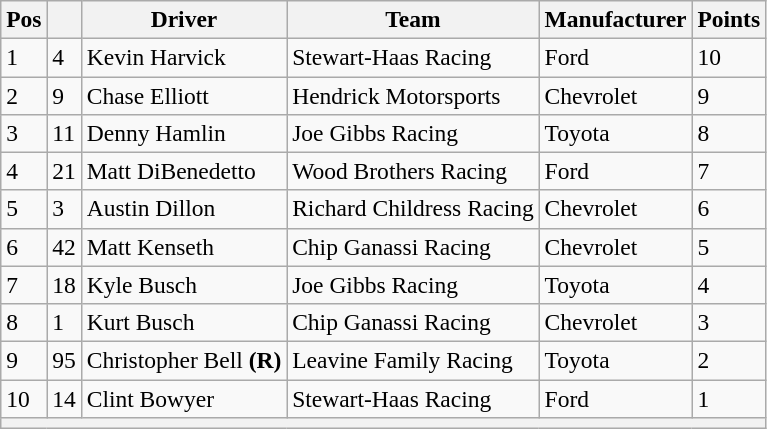<table class="wikitable" style="font-size:98%">
<tr>
<th>Pos</th>
<th></th>
<th>Driver</th>
<th>Team</th>
<th>Manufacturer</th>
<th>Points</th>
</tr>
<tr>
<td>1</td>
<td>4</td>
<td>Kevin Harvick</td>
<td>Stewart-Haas Racing</td>
<td>Ford</td>
<td>10</td>
</tr>
<tr>
<td>2</td>
<td>9</td>
<td>Chase Elliott</td>
<td>Hendrick Motorsports</td>
<td>Chevrolet</td>
<td>9</td>
</tr>
<tr>
<td>3</td>
<td>11</td>
<td>Denny Hamlin</td>
<td>Joe Gibbs Racing</td>
<td>Toyota</td>
<td>8</td>
</tr>
<tr>
<td>4</td>
<td>21</td>
<td>Matt DiBenedetto</td>
<td>Wood Brothers Racing</td>
<td>Ford</td>
<td>7</td>
</tr>
<tr>
<td>5</td>
<td>3</td>
<td>Austin Dillon</td>
<td>Richard Childress Racing</td>
<td>Chevrolet</td>
<td>6</td>
</tr>
<tr>
<td>6</td>
<td>42</td>
<td>Matt Kenseth</td>
<td>Chip Ganassi Racing</td>
<td>Chevrolet</td>
<td>5</td>
</tr>
<tr>
<td>7</td>
<td>18</td>
<td>Kyle Busch</td>
<td>Joe Gibbs Racing</td>
<td>Toyota</td>
<td>4</td>
</tr>
<tr>
<td>8</td>
<td>1</td>
<td>Kurt Busch</td>
<td>Chip Ganassi Racing</td>
<td>Chevrolet</td>
<td>3</td>
</tr>
<tr>
<td>9</td>
<td>95</td>
<td>Christopher Bell <strong>(R)</strong></td>
<td>Leavine Family Racing</td>
<td>Toyota</td>
<td>2</td>
</tr>
<tr>
<td>10</td>
<td>14</td>
<td>Clint Bowyer</td>
<td>Stewart-Haas Racing</td>
<td>Ford</td>
<td>1</td>
</tr>
<tr>
<th colspan="6"></th>
</tr>
</table>
